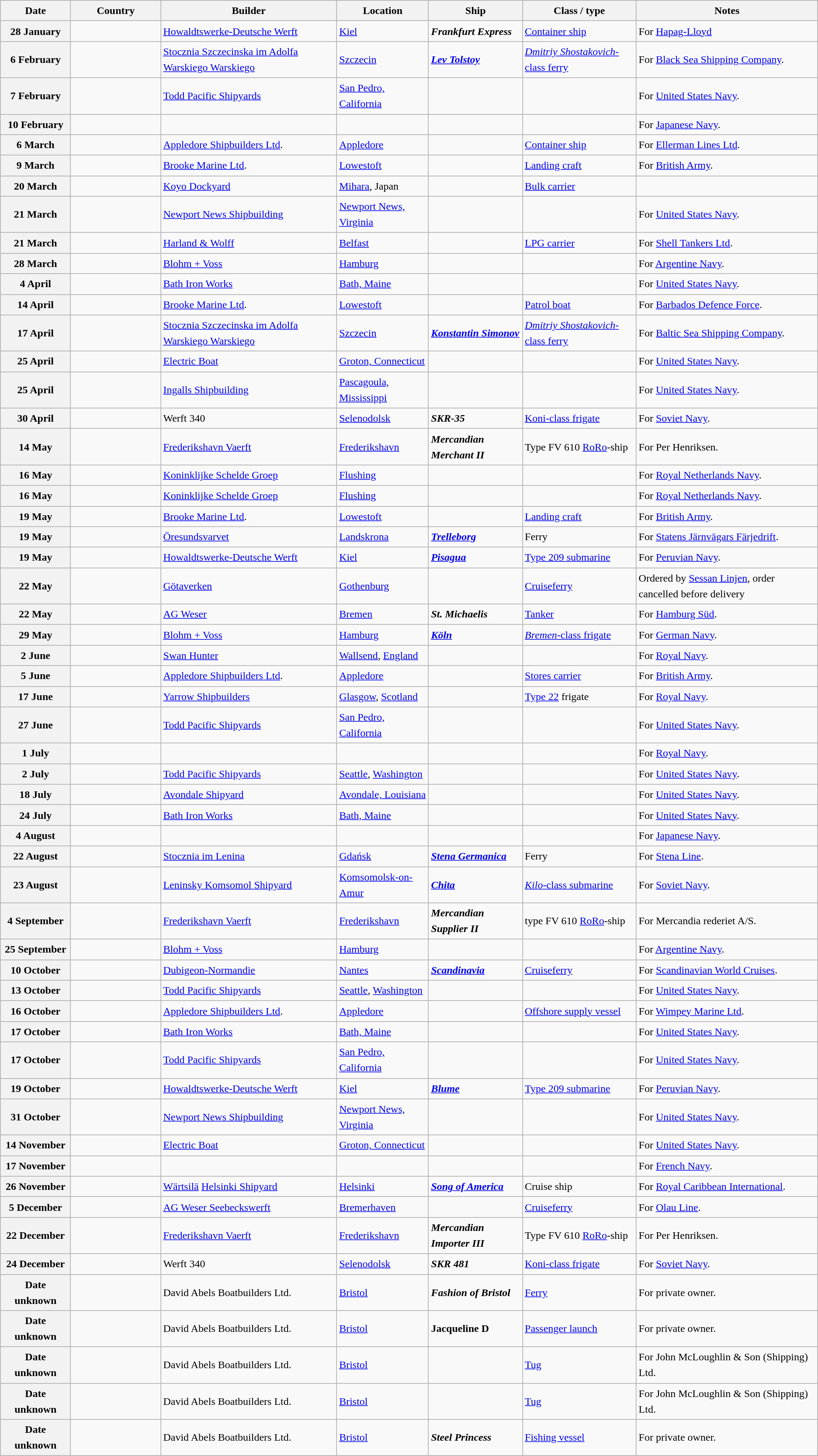<table class="wikitable sortable" style="font-size:1.00em; line-height:1.5em;">
<tr>
<th width="100">Date</th>
<th width="130">Country</th>
<th>Builder</th>
<th>Location</th>
<th>Ship</th>
<th>Class / type</th>
<th>Notes</th>
</tr>
<tr>
<th>28 January</th>
<td></td>
<td><a href='#'>Howaldtswerke-Deutsche Werft</a></td>
<td><a href='#'>Kiel</a></td>
<td><strong><em>Frankfurt Express</em></strong></td>
<td><a href='#'>Container ship</a></td>
<td>For <a href='#'>Hapag-Lloyd</a></td>
</tr>
<tr>
<th>6 February</th>
<td></td>
<td><a href='#'>Stocznia Szczecinska im Adolfa Warskiego Warskiego</a></td>
<td><a href='#'>Szczecin</a></td>
<td><strong><a href='#'><em>Lev Tolstoy</em></a></strong></td>
<td><a href='#'><em>Dmitriy Shostakovich</em>-class ferry</a></td>
<td>For <a href='#'>Black Sea Shipping Company</a>.</td>
</tr>
<tr>
<th>7 February</th>
<td></td>
<td><a href='#'>Todd Pacific Shipyards</a></td>
<td><a href='#'>San Pedro, California</a></td>
<td><strong></strong></td>
<td></td>
<td>For <a href='#'>United States Navy</a>.</td>
</tr>
<tr>
<th>10 February</th>
<td></td>
<td></td>
<td></td>
<td><strong></strong></td>
<td></td>
<td>For <a href='#'>Japanese Navy</a>.</td>
</tr>
<tr ---->
<th>6 March</th>
<td></td>
<td><a href='#'>Appledore Shipbuilders Ltd</a>.</td>
<td><a href='#'>Appledore</a></td>
<td><strong></strong></td>
<td><a href='#'>Container ship</a></td>
<td>For <a href='#'>Ellerman Lines Ltd</a>.</td>
</tr>
<tr>
<th>9 March</th>
<td></td>
<td><a href='#'>Brooke Marine Ltd</a>.</td>
<td><a href='#'>Lowestoft</a></td>
<td><strong></strong></td>
<td><a href='#'>Landing craft</a></td>
<td>For <a href='#'>British Army</a>.</td>
</tr>
<tr>
<th>20 March</th>
<td></td>
<td><a href='#'>Koyo Dockyard</a></td>
<td><a href='#'>Mihara</a>, Japan</td>
<td><strong></strong></td>
<td><a href='#'>Bulk carrier</a></td>
<td></td>
</tr>
<tr>
<th>21 March</th>
<td></td>
<td><a href='#'>Newport News Shipbuilding</a></td>
<td><a href='#'>Newport News, Virginia</a></td>
<td><strong></strong></td>
<td></td>
<td>For <a href='#'>United States Navy</a>.</td>
</tr>
<tr ---->
<th>21 March</th>
<td></td>
<td><a href='#'>Harland & Wolff</a></td>
<td><a href='#'>Belfast</a></td>
<td><strong></strong></td>
<td><a href='#'>LPG carrier</a></td>
<td>For <a href='#'>Shell Tankers Ltd</a>.</td>
</tr>
<tr>
<th>28 March</th>
<td></td>
<td><a href='#'>Blohm + Voss</a></td>
<td><a href='#'>Hamburg</a></td>
<td><strong></strong></td>
<td></td>
<td>For <a href='#'>Argentine Navy</a>.</td>
</tr>
<tr>
<th>4 April</th>
<td></td>
<td><a href='#'>Bath Iron Works</a></td>
<td><a href='#'>Bath, Maine</a></td>
<td><strong></strong></td>
<td></td>
<td>For <a href='#'>United States Navy</a>.</td>
</tr>
<tr>
<th>14 April</th>
<td></td>
<td><a href='#'>Brooke Marine Ltd</a>.</td>
<td><a href='#'>Lowestoft</a></td>
<td><strong></strong></td>
<td><a href='#'>Patrol boat</a></td>
<td>For <a href='#'>Barbados Defence Force</a>.</td>
</tr>
<tr>
<th>17 April</th>
<td></td>
<td><a href='#'>Stocznia Szczecinska im Adolfa Warskiego Warskiego</a></td>
<td><a href='#'>Szczecin</a></td>
<td><strong><a href='#'><em>Konstantin Simonov</em></a></strong></td>
<td><a href='#'><em>Dmitriy Shostakovich</em>-class ferry</a></td>
<td>For <a href='#'>Baltic Sea Shipping Company</a>.</td>
</tr>
<tr>
<th>25 April</th>
<td></td>
<td><a href='#'>Electric Boat</a></td>
<td><a href='#'>Groton, Connecticut</a></td>
<td><strong></strong></td>
<td></td>
<td>For <a href='#'>United States Navy</a>.</td>
</tr>
<tr>
<th>25 April</th>
<td></td>
<td><a href='#'>Ingalls Shipbuilding</a></td>
<td><a href='#'>Pascagoula, Mississippi</a></td>
<td><strong></strong></td>
<td></td>
<td>For <a href='#'>United States Navy</a>.</td>
</tr>
<tr>
<th>30 April</th>
<td></td>
<td>Werft 340</td>
<td><a href='#'>Selenodolsk</a></td>
<td><strong><em>SKR-35</em></strong></td>
<td><a href='#'>Koni-class frigate</a></td>
<td>For <a href='#'>Soviet Navy</a>.</td>
</tr>
<tr>
<th>14 May</th>
<td></td>
<td><a href='#'>Frederikshavn Vaerft</a></td>
<td><a href='#'>Frederikshavn</a></td>
<td><strong><em>Mercandian Merchant II</em></strong></td>
<td>Type FV 610 <a href='#'>RoRo</a>-ship</td>
<td>For Per Henriksen.</td>
</tr>
<tr>
<th>16 May</th>
<td></td>
<td><a href='#'>Koninklijke Schelde Groep</a></td>
<td><a href='#'>Flushing</a></td>
<td><strong></strong></td>
<td></td>
<td>For <a href='#'>Royal Netherlands Navy</a>.</td>
</tr>
<tr>
<th>16 May</th>
<td></td>
<td><a href='#'>Koninklijke Schelde Groep</a></td>
<td><a href='#'>Flushing</a></td>
<td><strong></strong></td>
<td></td>
<td>For <a href='#'>Royal Netherlands Navy</a>.</td>
</tr>
<tr --->
<th>19 May</th>
<td></td>
<td><a href='#'>Brooke Marine Ltd</a>.</td>
<td><a href='#'>Lowestoft</a></td>
<td><strong></strong></td>
<td><a href='#'>Landing craft</a></td>
<td>For <a href='#'>British Army</a>.</td>
</tr>
<tr>
<th>19 May</th>
<td></td>
<td><a href='#'>Öresundsvarvet</a></td>
<td><a href='#'>Landskrona</a></td>
<td><strong><a href='#'><em>Trelleborg</em></a></strong></td>
<td>Ferry</td>
<td>For <a href='#'>Statens Järnvägars Färjedrift</a>.</td>
</tr>
<tr>
<th>19 May</th>
<td></td>
<td><a href='#'>Howaldtswerke-Deutsche Werft</a></td>
<td><a href='#'>Kiel</a></td>
<td><strong><a href='#'><em>Pisagua</em></a></strong></td>
<td><a href='#'>Type 209 submarine</a></td>
<td>For <a href='#'>Peruvian Navy</a>.</td>
</tr>
<tr>
<th>22 May</th>
<td></td>
<td><a href='#'>Götaverken</a></td>
<td><a href='#'>Gothenburg</a></td>
<td><strong></strong></td>
<td><a href='#'>Cruiseferry</a></td>
<td>Ordered by <a href='#'>Sessan Linjen</a>, order cancelled before delivery</td>
</tr>
<tr>
<th>22 May</th>
<td></td>
<td><a href='#'>AG Weser</a></td>
<td><a href='#'>Bremen</a></td>
<td><strong><em>St. Michaelis</em></strong></td>
<td><a href='#'>Tanker</a></td>
<td>For <a href='#'>Hamburg Süd</a>.</td>
</tr>
<tr>
<th>29 May</th>
<td></td>
<td><a href='#'>Blohm + Voss</a></td>
<td><a href='#'>Hamburg</a></td>
<td><strong><a href='#'><em>Köln</em></a></strong></td>
<td><a href='#'><em>Bremen</em>-class frigate</a></td>
<td>For <a href='#'>German Navy</a>.</td>
</tr>
<tr>
<th>2 June</th>
<td></td>
<td><a href='#'>Swan Hunter</a></td>
<td><a href='#'>Wallsend</a>, <a href='#'>England</a></td>
<td><strong></strong></td>
<td></td>
<td>For <a href='#'>Royal Navy</a>.</td>
</tr>
<tr ---->
<th>5 June</th>
<td></td>
<td><a href='#'>Appledore Shipbuilders Ltd</a>.</td>
<td><a href='#'>Appledore</a></td>
<td><strong></strong></td>
<td><a href='#'>Stores carrier</a></td>
<td>For <a href='#'>British Army</a>.</td>
</tr>
<tr>
<th>17 June</th>
<td></td>
<td><a href='#'>Yarrow Shipbuilders</a></td>
<td><a href='#'>Glasgow</a>, <a href='#'>Scotland</a></td>
<td><strong></strong></td>
<td><a href='#'>Type 22</a> frigate</td>
<td>For <a href='#'>Royal Navy</a>.</td>
</tr>
<tr>
<th>27 June</th>
<td></td>
<td><a href='#'>Todd Pacific Shipyards</a></td>
<td><a href='#'>San Pedro, California</a></td>
<td><strong></strong></td>
<td></td>
<td>For <a href='#'>United States Navy</a>.</td>
</tr>
<tr>
<th>1 July</th>
<td></td>
<td></td>
<td></td>
<td><strong></strong></td>
<td></td>
<td>For <a href='#'>Royal Navy</a>.</td>
</tr>
<tr>
<th>2 July</th>
<td></td>
<td><a href='#'>Todd Pacific Shipyards</a></td>
<td><a href='#'>Seattle</a>, <a href='#'>Washington</a></td>
<td><strong></strong></td>
<td></td>
<td>For <a href='#'>United States Navy</a>.</td>
</tr>
<tr>
<th>18 July</th>
<td></td>
<td><a href='#'>Avondale Shipyard</a></td>
<td><a href='#'>Avondale, Louisiana</a></td>
<td><strong></strong></td>
<td></td>
<td>For <a href='#'>United States Navy</a>.</td>
</tr>
<tr>
<th>24 July</th>
<td></td>
<td><a href='#'>Bath Iron Works</a></td>
<td><a href='#'>Bath, Maine</a></td>
<td><strong></strong></td>
<td></td>
<td>For <a href='#'>United States Navy</a>.</td>
</tr>
<tr>
<th>4 August</th>
<td></td>
<td></td>
<td></td>
<td><strong></strong></td>
<td></td>
<td>For <a href='#'>Japanese Navy</a>.</td>
</tr>
<tr>
<th>22 August</th>
<td></td>
<td><a href='#'>Stocznia im Lenina</a></td>
<td><a href='#'>Gdańsk</a></td>
<td><strong><a href='#'><em>Stena Germanica</em></a></strong></td>
<td>Ferry</td>
<td>For <a href='#'>Stena Line</a>.</td>
</tr>
<tr>
<th>23 August</th>
<td></td>
<td><a href='#'>Leninsky Komsomol Shipyard</a></td>
<td><a href='#'>Komsomolsk-on-Amur</a></td>
<td><strong><em><a href='#'>Chita</a></em></strong></td>
<td><a href='#'><em>Kilo</em>-class submarine</a></td>
<td>For <a href='#'>Soviet Navy</a>.</td>
</tr>
<tr>
<th>4 September</th>
<td></td>
<td><a href='#'>Frederikshavn Vaerft</a></td>
<td><a href='#'>Frederikshavn</a></td>
<td><strong><em>Mercandian Supplier II</em></strong></td>
<td>type FV 610 <a href='#'>RoRo</a>-ship</td>
<td>For Mercandia rederiet A/S.</td>
</tr>
<tr>
<th>25 September</th>
<td></td>
<td><a href='#'>Blohm + Voss</a></td>
<td><a href='#'>Hamburg</a></td>
<td><strong></strong></td>
<td></td>
<td>For <a href='#'>Argentine Navy</a>.</td>
</tr>
<tr>
<th>10 October</th>
<td></td>
<td><a href='#'>Dubigeon-Normandie</a></td>
<td><a href='#'>Nantes</a></td>
<td><strong><a href='#'><em>Scandinavia</em></a></strong></td>
<td><a href='#'>Cruiseferry</a></td>
<td>For <a href='#'>Scandinavian World Cruises</a>.</td>
</tr>
<tr>
<th>13 October</th>
<td></td>
<td><a href='#'>Todd Pacific Shipyards</a></td>
<td><a href='#'>Seattle</a>, <a href='#'>Washington</a></td>
<td><strong></strong></td>
<td></td>
<td>For <a href='#'>United States Navy</a>.</td>
</tr>
<tr ---->
<th>16 October</th>
<td></td>
<td><a href='#'>Appledore Shipbuilders Ltd</a>.</td>
<td><a href='#'>Appledore</a></td>
<td><strong></strong></td>
<td><a href='#'>Offshore supply vessel</a></td>
<td>For <a href='#'>Wimpey Marine Ltd</a>.</td>
</tr>
<tr>
<th>17 October</th>
<td></td>
<td><a href='#'>Bath Iron Works</a></td>
<td><a href='#'>Bath, Maine</a></td>
<td><strong></strong></td>
<td></td>
<td>For <a href='#'>United States Navy</a>.</td>
</tr>
<tr>
<th>17 October</th>
<td></td>
<td><a href='#'>Todd Pacific Shipyards</a></td>
<td><a href='#'>San Pedro, California</a></td>
<td><strong></strong></td>
<td></td>
<td>For <a href='#'>United States Navy</a>.</td>
</tr>
<tr>
<th>19 October</th>
<td></td>
<td><a href='#'>Howaldtswerke-Deutsche Werft</a></td>
<td><a href='#'>Kiel</a></td>
<td><strong><a href='#'><em>Blume</em></a></strong></td>
<td><a href='#'>Type 209 submarine</a></td>
<td>For <a href='#'>Peruvian Navy</a>.</td>
</tr>
<tr>
<th>31 October</th>
<td></td>
<td><a href='#'>Newport News Shipbuilding</a></td>
<td><a href='#'>Newport News, Virginia</a></td>
<td><strong></strong></td>
<td></td>
<td>For <a href='#'>United States Navy</a>.</td>
</tr>
<tr>
<th>14 November</th>
<td></td>
<td><a href='#'>Electric Boat</a></td>
<td><a href='#'>Groton, Connecticut</a></td>
<td><strong></strong></td>
<td></td>
<td>For <a href='#'>United States Navy</a>.</td>
</tr>
<tr>
<th>17 November</th>
<td></td>
<td></td>
<td></td>
<td><strong></strong></td>
<td></td>
<td>For <a href='#'>French Navy</a>.</td>
</tr>
<tr>
<th>26 November</th>
<td></td>
<td><a href='#'>Wärtsilä</a> <a href='#'>Helsinki Shipyard</a></td>
<td><a href='#'>Helsinki</a></td>
<td><strong><a href='#'><em>Song of America</em></a></strong></td>
<td>Cruise ship</td>
<td>For <a href='#'>Royal Caribbean International</a>.</td>
</tr>
<tr>
<th>5 December</th>
<td></td>
<td><a href='#'>AG Weser Seebeckswerft</a></td>
<td><a href='#'>Bremerhaven</a></td>
<td><strong></strong></td>
<td><a href='#'>Cruiseferry</a></td>
<td>For <a href='#'>Olau Line</a>.</td>
</tr>
<tr>
<th>22 December</th>
<td></td>
<td><a href='#'>Frederikshavn Vaerft</a></td>
<td><a href='#'>Frederikshavn</a></td>
<td><strong><em>Mercandian Importer III</em></strong></td>
<td>Type FV 610 <a href='#'>RoRo</a>-ship</td>
<td>For Per Henriksen.</td>
</tr>
<tr>
<th>24 December</th>
<td></td>
<td>Werft 340</td>
<td><a href='#'>Selenodolsk</a></td>
<td><strong><em>SKR 481</em></strong></td>
<td><a href='#'>Koni-class frigate</a></td>
<td>For <a href='#'>Soviet Navy</a>.</td>
</tr>
<tr ---->
<th>Date unknown</th>
<td></td>
<td>David Abels Boatbuilders Ltd.</td>
<td><a href='#'>Bristol</a></td>
<td><strong><em>Fashion of Bristol</em></strong></td>
<td><a href='#'>Ferry</a></td>
<td>For private owner.</td>
</tr>
<tr ---->
<th>Date unknown</th>
<td></td>
<td>David Abels Boatbuilders Ltd.</td>
<td><a href='#'>Bristol</a></td>
<td><strong>Jacqueline D</strong></td>
<td><a href='#'>Passenger launch</a></td>
<td>For private owner.</td>
</tr>
<tr ---->
<th>Date unknown</th>
<td></td>
<td>David Abels Boatbuilders Ltd.</td>
<td><a href='#'>Bristol</a></td>
<td><strong></strong></td>
<td><a href='#'>Tug</a></td>
<td>For John McLoughlin & Son (Shipping) Ltd.</td>
</tr>
<tr ---->
<th>Date unknown</th>
<td></td>
<td>David Abels Boatbuilders Ltd.</td>
<td><a href='#'>Bristol</a></td>
<td><strong></strong></td>
<td><a href='#'>Tug</a></td>
<td>For John McLoughlin & Son (Shipping) Ltd.</td>
</tr>
<tr ---->
<th>Date unknown</th>
<td></td>
<td>David Abels Boatbuilders Ltd.</td>
<td><a href='#'>Bristol</a></td>
<td><strong><em>Steel Princess</em></strong></td>
<td><a href='#'>Fishing vessel</a></td>
<td>For private owner.</td>
</tr>
</table>
